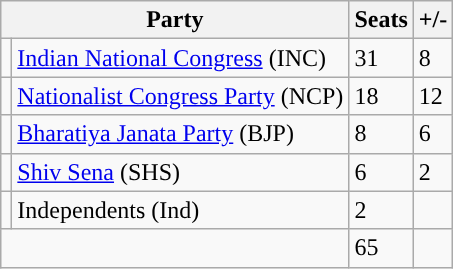<table class="wikitable">
<tr>
<th colspan="2">Party</th>
<th>Seats</th>
<th>+/-</th>
</tr>
<tr>
<td style="background-color:"></td>
<td><a href='#'>Indian National Congress</a> (INC)</td>
<td>31</td>
<td> 8</td>
</tr>
<tr>
<td style="background-color:"></td>
<td><a href='#'>Nationalist Congress Party</a> (NCP)</td>
<td>18</td>
<td> 12</td>
</tr>
<tr>
<td style="background-color:"></td>
<td><a href='#'>Bharatiya Janata Party</a> (BJP)</td>
<td>8</td>
<td> 6</td>
</tr>
<tr>
<td style="background-color:"></td>
<td><a href='#'>Shiv Sena</a> (SHS)</td>
<td>6</td>
<td> 2</td>
</tr>
<tr>
<td style="background-color:"></td>
<td>Independents (Ind)</td>
<td>2</td>
<td></td>
</tr>
<tr>
<td colspan="2"></td>
<td>65</td>
</tr>
</table>
